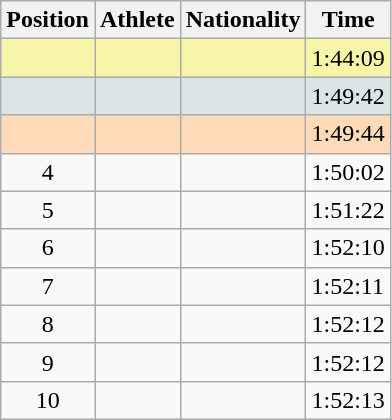<table class="wikitable sortable">
<tr>
<th>Position</th>
<th>Athlete</th>
<th>Nationality</th>
<th>Time</th>
</tr>
<tr bgcolor="#F7F6A8">
<td align=center></td>
<td></td>
<td></td>
<td>1:44:09</td>
</tr>
<tr bgcolor="#DCE5E5">
<td align=center></td>
<td></td>
<td></td>
<td>1:49:42</td>
</tr>
<tr bgcolor="#FFDAB9">
<td align=center></td>
<td></td>
<td></td>
<td>1:49:44</td>
</tr>
<tr>
<td align=center>4</td>
<td></td>
<td></td>
<td>1:50:02</td>
</tr>
<tr>
<td align=center>5</td>
<td></td>
<td></td>
<td>1:51:22</td>
</tr>
<tr>
<td align=center>6</td>
<td></td>
<td></td>
<td>1:52:10</td>
</tr>
<tr>
<td align=center>7</td>
<td></td>
<td></td>
<td>1:52:11</td>
</tr>
<tr>
<td align=center>8</td>
<td></td>
<td></td>
<td>1:52:12</td>
</tr>
<tr>
<td align=center>9</td>
<td></td>
<td></td>
<td>1:52:12</td>
</tr>
<tr>
<td align=center>10</td>
<td></td>
<td></td>
<td>1:52:13</td>
</tr>
</table>
